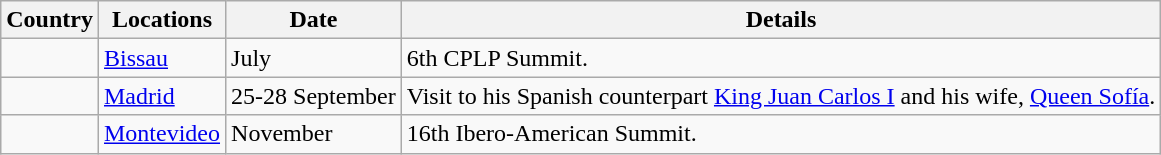<table class="wikitable">
<tr>
<th>Country</th>
<th>Locations</th>
<th>Date</th>
<th>Details</th>
</tr>
<tr>
<td></td>
<td><a href='#'>Bissau</a></td>
<td>July</td>
<td>6th CPLP Summit.</td>
</tr>
<tr>
<td></td>
<td><a href='#'>Madrid</a></td>
<td>25-28 September</td>
<td>Visit to his Spanish counterpart <a href='#'>King Juan Carlos I</a> and his wife, <a href='#'>Queen Sofía</a>.</td>
</tr>
<tr>
<td></td>
<td><a href='#'>Montevideo</a></td>
<td>November</td>
<td>16th Ibero-American Summit.</td>
</tr>
</table>
